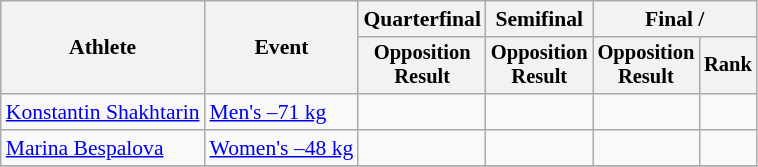<table class=wikitable style=font-size:90%;text-align:center>
<tr>
<th rowspan=2>Athlete</th>
<th rowspan=2>Event</th>
<th>Quarterfinal</th>
<th>Semifinal</th>
<th colspan=2>Final / </th>
</tr>
<tr style=font-size:95%>
<th>Opposition<br>Result</th>
<th>Opposition<br>Result</th>
<th>Opposition<br>Result</th>
<th>Rank</th>
</tr>
<tr>
<td align=left><a href='#'>Konstantin Shakhtarin</a></td>
<td align=left><a href='#'>Men's –71 kg</a></td>
<td></td>
<td></td>
<td></td>
<td></td>
</tr>
<tr>
<td align=left><a href='#'>Marina Bespalova</a></td>
<td align=left><a href='#'>Women's –48 kg</a></td>
<td></td>
<td></td>
<td></td>
<td></td>
</tr>
<tr>
</tr>
</table>
